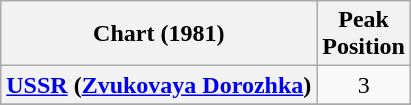<table class="wikitable plainrowheaders sortable" style="text-align:center;">
<tr>
<th scope="col">Chart (1981)</th>
<th scope="col">Peak<br>Position</th>
</tr>
<tr>
<th scope="row"><a href='#'>USSR</a> (<a href='#'>Zvukovaya Dorozhka</a>)</th>
<td>3</td>
</tr>
<tr>
</tr>
</table>
